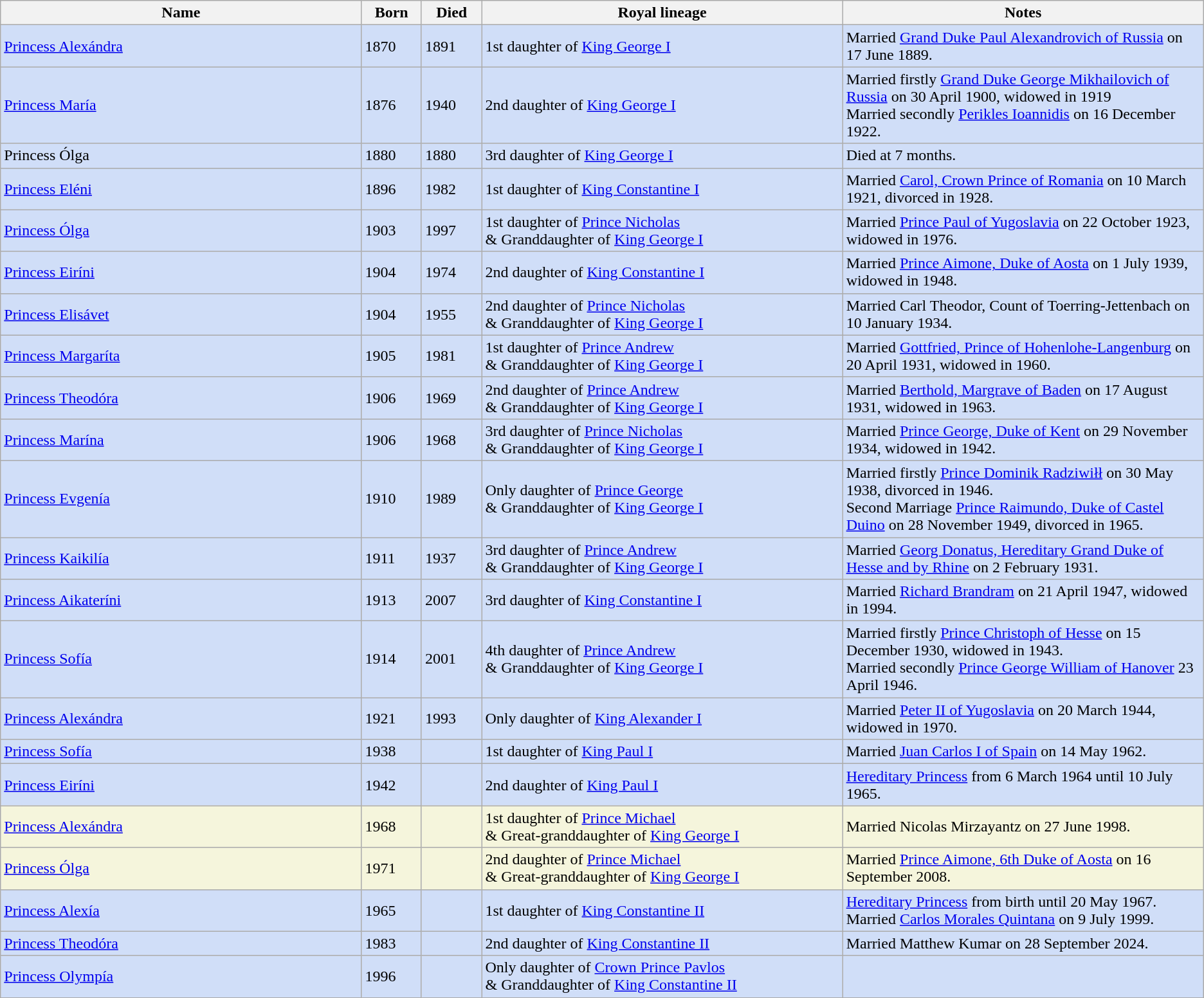<table class="wikitable sortable">
<tr>
<th>Name</th>
<th style="width:5%">Born</th>
<th style="width:5%">Died</th>
<th style="width:30%">Royal lineage</th>
<th style="width:30%">Notes</th>
</tr>
<tr>
<td style="background:#d0def8"><a href='#'>Princess Alexándra</a></td>
<td style="background:#d0def8">1870</td>
<td style="background:#d0def8">1891</td>
<td style="background:#d0def8">1st daughter of <a href='#'>King George I</a></td>
<td style="background:#d0def8">Married <a href='#'>Grand Duke Paul Alexandrovich of Russia</a> on 17 June 1889.</td>
</tr>
<tr>
<td style="background:#d0def8"><a href='#'>Princess María</a></td>
<td style="background:#d0def8">1876</td>
<td style="background:#d0def8">1940</td>
<td style="background:#d0def8">2nd daughter of <a href='#'>King George I</a></td>
<td style="background:#d0def8">Married firstly <a href='#'>Grand Duke George Mikhailovich of Russia</a> on 30 April 1900, widowed in 1919<br>Married secondly <a href='#'>Perikles Ioannidis</a> on 16 December 1922.</td>
</tr>
<tr>
<td style="background:#d0def8">Princess Ólga</td>
<td style="background:#d0def8">1880</td>
<td style="background:#d0def8">1880</td>
<td style="background:#d0def8">3rd daughter of <a href='#'>King George I</a></td>
<td style="background:#d0def8">Died at 7 months.</td>
</tr>
<tr>
<td style="background:#d0def8"><a href='#'>Princess Eléni</a></td>
<td style="background:#d0def8">1896</td>
<td style="background:#d0def8">1982</td>
<td style="background:#d0def8">1st daughter of <a href='#'>King Constantine I</a></td>
<td style="background:#d0def8">Married <a href='#'>Carol, Crown Prince of Romania</a> on 10 March 1921, divorced in 1928.</td>
</tr>
<tr>
<td style="background:#d0def8"><a href='#'>Princess Ólga</a></td>
<td style="background:#d0def8">1903</td>
<td style="background:#d0def8">1997</td>
<td style="background:#d0def8">1st daughter of <a href='#'>Prince Nicholas</a><br>& Granddaughter of <a href='#'>King George I</a></td>
<td style="background:#d0def8">Married <a href='#'>Prince Paul of Yugoslavia</a> on 22 October 1923, widowed in 1976.</td>
</tr>
<tr>
<td style="background:#d0def8"><a href='#'>Princess Eiríni</a></td>
<td style="background:#d0def8">1904</td>
<td style="background:#d0def8">1974</td>
<td style="background:#d0def8">2nd daughter of <a href='#'>King Constantine I</a></td>
<td style="background:#d0def8">Married <a href='#'>Prince Aimone, Duke of Aosta</a> on 1 July 1939, widowed in 1948.</td>
</tr>
<tr>
<td style="background:#d0def8"><a href='#'>Princess Elisávet</a></td>
<td style="background:#d0def8">1904</td>
<td style="background:#d0def8">1955</td>
<td style="background:#d0def8">2nd daughter of <a href='#'>Prince Nicholas</a><br>& Granddaughter of <a href='#'>King George I</a></td>
<td style="background:#d0def8">Married Carl Theodor, Count of Toerring-Jettenbach on 10 January 1934.</td>
</tr>
<tr>
<td style="background:#d0def8"><a href='#'>Princess Margaríta</a></td>
<td style="background:#d0def8">1905</td>
<td style="background:#d0def8">1981</td>
<td style="background:#d0def8">1st daughter of <a href='#'>Prince Andrew</a><br>& Granddaughter of <a href='#'>King George I</a></td>
<td style="background:#d0def8">Married <a href='#'>Gottfried, Prince of Hohenlohe-Langenburg</a> on 20 April 1931, widowed in 1960.</td>
</tr>
<tr>
<td style="background:#d0def8"><a href='#'>Princess Theodóra</a></td>
<td style="background:#d0def8">1906</td>
<td style="background:#d0def8">1969</td>
<td style="background:#d0def8">2nd daughter of <a href='#'>Prince Andrew</a><br>& Granddaughter of <a href='#'>King George I</a></td>
<td style="background:#d0def8">Married <a href='#'>Berthold, Margrave of Baden</a> on 17 August 1931, widowed in 1963.</td>
</tr>
<tr>
<td style="background:#d0def8"><a href='#'>Princess Marína</a></td>
<td style="background:#d0def8">1906</td>
<td style="background:#d0def8">1968</td>
<td style="background:#d0def8">3rd daughter of <a href='#'>Prince Nicholas</a><br>& Granddaughter of <a href='#'>King George I</a></td>
<td style="background:#d0def8">Married <a href='#'>Prince George, Duke of Kent</a> on 29 November 1934, widowed in 1942.</td>
</tr>
<tr>
<td style="background:#d0def8"><a href='#'>Princess Evgenía</a></td>
<td style="background:#d0def8">1910</td>
<td style="background:#d0def8">1989</td>
<td style="background:#d0def8">Only daughter of <a href='#'>Prince George</a><br>& Granddaughter of <a href='#'>King George I</a></td>
<td style="background:#d0def8">Married firstly <a href='#'>Prince Dominik Radziwiłł</a> on 30 May 1938, divorced in 1946.<br>Second Marriage <a href='#'>Prince Raimundo, Duke of Castel Duino</a> on 28 November 1949, divorced in 1965.</td>
</tr>
<tr>
<td style="background:#d0def8"><a href='#'>Princess Kaikilía</a></td>
<td style="background:#d0def8">1911</td>
<td style="background:#d0def8">1937</td>
<td style="background:#d0def8">3rd daughter of <a href='#'>Prince Andrew</a><br>& Granddaughter of <a href='#'>King George I</a></td>
<td style="background:#d0def8">Married <a href='#'>Georg Donatus, Hereditary Grand Duke of Hesse and by Rhine</a> on 2 February 1931.</td>
</tr>
<tr>
<td style="background:#d0def8"><a href='#'>Princess Aikateríni</a></td>
<td style="background:#d0def8">1913</td>
<td style="background:#d0def8">2007</td>
<td style="background:#d0def8">3rd daughter of <a href='#'>King Constantine I</a></td>
<td style="background:#d0def8">Married <a href='#'>Richard Brandram</a> on 21 April 1947, widowed in 1994.</td>
</tr>
<tr>
<td style="background:#d0def8"><a href='#'>Princess Sofía</a></td>
<td style="background:#d0def8">1914</td>
<td style="background:#d0def8">2001</td>
<td style="background:#d0def8">4th daughter of <a href='#'>Prince Andrew</a><br>& Granddaughter of <a href='#'>King George I</a></td>
<td style="background:#d0def8">Married firstly <a href='#'>Prince Christoph of Hesse</a> on 15 December 1930, widowed in 1943.<br>Married secondly <a href='#'>Prince George William of Hanover</a> 23 April 1946.</td>
</tr>
<tr>
<td style="background:#d0def8"><a href='#'>Princess Alexándra</a></td>
<td style="background:#d0def8">1921</td>
<td style="background:#d0def8">1993</td>
<td style="background:#d0def8">Only daughter of <a href='#'>King Alexander I</a></td>
<td style="background:#d0def8">Married <a href='#'>Peter II of Yugoslavia</a> on 20 March 1944, widowed in 1970.</td>
</tr>
<tr>
<td style="background:#d0def8"><a href='#'>Princess Sofía</a></td>
<td style="background:#d0def8">1938</td>
<td style="background:#d0def8"></td>
<td style="background:#d0def8">1st daughter of <a href='#'>King Paul I</a></td>
<td style="background:#d0def8">Married <a href='#'>Juan Carlos I of Spain</a> on 14 May 1962.</td>
</tr>
<tr>
<td style="background:#d0def8"><a href='#'>Princess Eiríni</a></td>
<td style="background:#d0def8">1942</td>
<td style="background:#d0def8"></td>
<td style="background:#d0def8">2nd daughter of <a href='#'>King Paul I</a></td>
<td style="background:#d0def8"><a href='#'>Hereditary Princess</a> from 6 March 1964 until 10 July 1965.</td>
</tr>
<tr>
<td style="background:beige"><a href='#'>Princess Alexándra</a></td>
<td style="background:beige">1968</td>
<td style="background:beige"></td>
<td style="background:beige">1st daughter of <a href='#'>Prince Michael</a><br>& Great-granddaughter of <a href='#'>King George I</a></td>
<td style="background:beige">Married Nicolas Mirzayantz on 27 June 1998.</td>
</tr>
<tr>
<td style="background:beige"><a href='#'>Princess Ólga</a></td>
<td style="background:beige">1971</td>
<td style="background:beige"></td>
<td style="background:beige">2nd daughter of <a href='#'>Prince Michael</a><br>& Great-granddaughter of <a href='#'>King George I</a></td>
<td style="background:beige">Married <a href='#'>Prince Aimone, 6th Duke of Aosta</a> on 16 September 2008.</td>
</tr>
<tr>
<td style="background:#d0def8"><a href='#'>Princess Alexía</a></td>
<td style="background:#d0def8">1965</td>
<td style="background:#d0def8"></td>
<td style="background:#d0def8">1st daughter of <a href='#'>King Constantine II</a></td>
<td style="background:#d0def8"><a href='#'>Hereditary Princess</a> from birth until 20 May 1967.<br>Married <a href='#'>Carlos Morales Quintana</a> on 9 July 1999.</td>
</tr>
<tr>
<td style="background:#d0def8"><a href='#'>Princess Theodóra</a></td>
<td style="background:#d0def8">1983</td>
<td style="background:#d0def8"></td>
<td style="background:#d0def8">2nd daughter of <a href='#'>King Constantine II</a></td>
<td style="background:#d0def8">Married Matthew Kumar on 28 September 2024.</td>
</tr>
<tr>
<td style="background:#d0def8"><a href='#'>Princess Olympía</a></td>
<td style="background:#d0def8">1996</td>
<td style="background:#d0def8"></td>
<td style="background:#d0def8">Only daughter of <a href='#'>Crown Prince Pavlos</a><br>& Granddaughter of <a href='#'>King Constantine II</a></td>
<td style="background:#d0def8"></td>
</tr>
</table>
